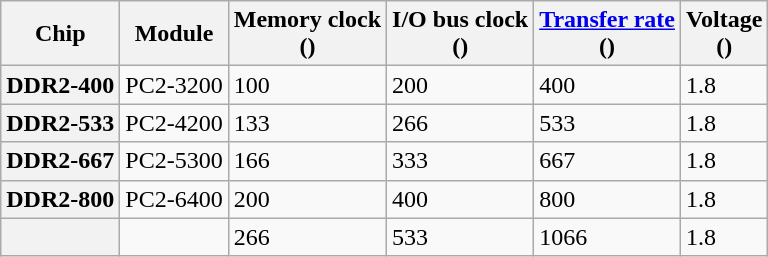<table class="wikitable plainrowheaders defaultright col1left col2left" style="margin-right: 2em;">
<tr>
<th scope="col">Chip</th>
<th scope="col">Module</th>
<th scope="col">Memory clock<br>()</th>
<th scope="col">I/O bus clock<br>()</th>
<th scope="col"><a href='#'>Transfer rate</a><br>(<a href='#'></a>)</th>
<th scope="col">Voltage<br>(<a href='#'></a>)</th>
</tr>
<tr>
<th scope="row">DDR2-400</th>
<td>PC2-3200</td>
<td>100</td>
<td>200</td>
<td>400</td>
<td>1.8</td>
</tr>
<tr>
<th scope="row">DDR2-533</th>
<td>PC2-4200</td>
<td>133</td>
<td>266</td>
<td>533</td>
<td>1.8</td>
</tr>
<tr>
<th scope="row">DDR2-667</th>
<td>PC2-5300</td>
<td>166</td>
<td>333</td>
<td>667</td>
<td>1.8</td>
</tr>
<tr>
<th scope="row">DDR2-800</th>
<td>PC2-6400</td>
<td>200</td>
<td>400</td>
<td>800</td>
<td>1.8</td>
</tr>
<tr>
<th scope="row"></th>
<td></td>
<td>266</td>
<td>533</td>
<td>1066</td>
<td>1.8</td>
</tr>
</table>
